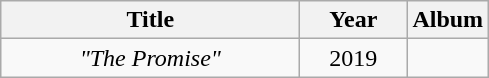<table class="wikitable plainrowheaders" style="text-align:center;" border="1">
<tr>
<th scope="col" style="width:12em;">Title</th>
<th scope="col" style="width:4em;">Year</th>
<th scope="col" tyle="width:14em;">Album</th>
</tr>
<tr>
<td scope="row"><em>"The Promise"</em></td>
<td>2019</td>
<td></td>
</tr>
</table>
